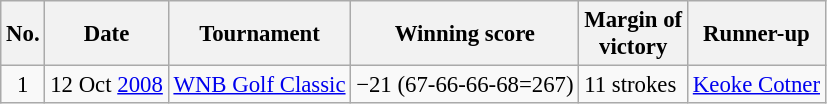<table class="wikitable" style="font-size:95%;">
<tr>
<th>No.</th>
<th>Date</th>
<th>Tournament</th>
<th>Winning score</th>
<th>Margin of<br>victory</th>
<th>Runner-up</th>
</tr>
<tr>
<td align=center>1</td>
<td align=right>12 Oct <a href='#'>2008</a></td>
<td><a href='#'>WNB Golf Classic</a></td>
<td>−21 (67-66-66-68=267)</td>
<td>11 strokes</td>
<td> <a href='#'>Keoke Cotner</a></td>
</tr>
</table>
